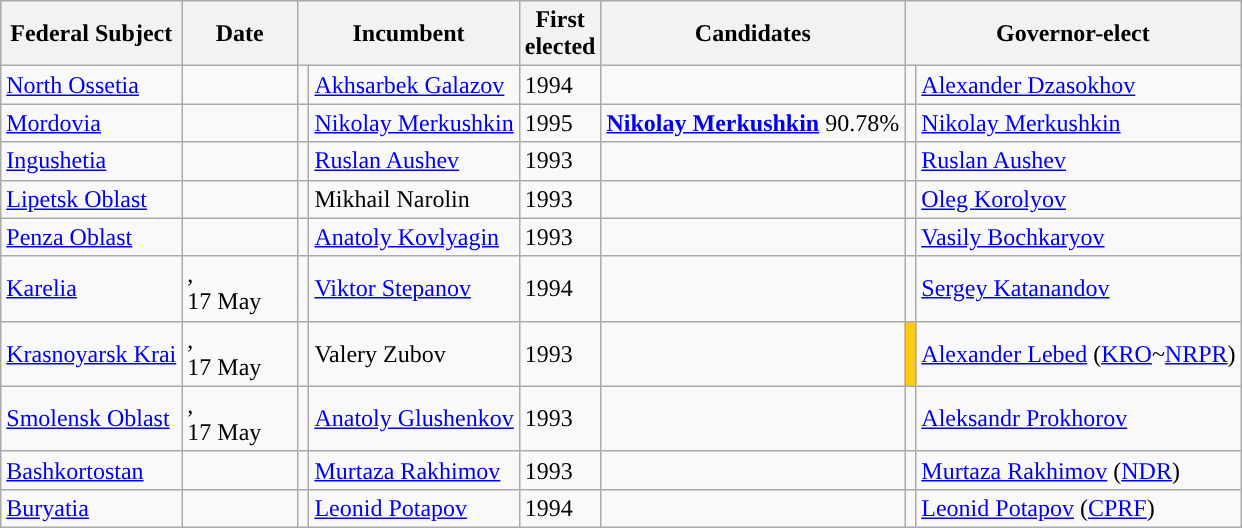<table class="wikitable sortable">
<tr>
<th>Federal Subject</th>
<th style="width: 70px">Date</th>
<th colspan = 2>Incumbent</th>
<th>First<br>elected</th>
<th>Candidates</th>
<th colspan = 2>Governor-elect</th>
</tr>
<tr>
<td><a href='#'>North Ossetia</a></td>
<td></td>
<td style="background:"></td>
<td><a href='#'>Akhsarbek Galazov</a></td>
<td>1994</td>
<td></td>
<td style="background:"></td>
<td><a href='#'>Alexander Dzasokhov</a></td>
</tr>
<tr>
<td><a href='#'>Mordovia</a></td>
<td></td>
<td style="background:"></td>
<td><a href='#'>Nikolay Merkushkin</a></td>
<td>1995</td>
<td> <strong><a href='#'>Nikolay Merkushkin</a></strong> 90.78%</td>
<td style="background:"></td>
<td><a href='#'>Nikolay Merkushkin</a></td>
</tr>
<tr>
<td><a href='#'>Ingushetia</a></td>
<td></td>
<td style="background:"></td>
<td><a href='#'>Ruslan Aushev</a></td>
<td>1993</td>
<td></td>
<td style="background:"></td>
<td><a href='#'>Ruslan Aushev</a></td>
</tr>
<tr>
<td><a href='#'>Lipetsk Oblast</a></td>
<td></td>
<td style="background:"></td>
<td>Mikhail Narolin</td>
<td>1993</td>
<td></td>
<td style="background:"></td>
<td><a href='#'>Oleg Korolyov</a></td>
</tr>
<tr>
<td><a href='#'>Penza Oblast</a></td>
<td></td>
<td style="background:"></td>
<td><a href='#'>Anatoly Kovlyagin</a></td>
<td>1993</td>
<td></td>
<td style="background:"></td>
<td><a href='#'>Vasily Bochkaryov</a></td>
</tr>
<tr>
<td><a href='#'>Karelia</a></td>
<td>,<br>17 May</td>
<td style="background:"></td>
<td><a href='#'>Viktor Stepanov</a></td>
<td>1994</td>
<td></td>
<td style="background:"></td>
<td><a href='#'>Sergey Katanandov</a></td>
</tr>
<tr>
<td><a href='#'>Krasnoyarsk Krai</a></td>
<td>,<br>17 May</td>
<td style="background:"></td>
<td>Valery Zubov</td>
<td>1993</td>
<td></td>
<td style="background:#FCCA19"></td>
<td><a href='#'>Alexander Lebed</a> (<a href='#'>KRO</a>~<a href='#'>NRPR</a>)</td>
</tr>
<tr>
<td><a href='#'>Smolensk Oblast</a></td>
<td>,<br>17 May</td>
<td style="background:"></td>
<td><a href='#'>Anatoly Glushenkov</a></td>
<td>1993</td>
<td></td>
<td style="background:"></td>
<td><a href='#'>Aleksandr Prokhorov</a></td>
</tr>
<tr>
<td><a href='#'>Bashkortostan</a></td>
<td></td>
<td style="background:"></td>
<td><a href='#'>Murtaza Rakhimov</a></td>
<td>1993</td>
<td></td>
<td style="background:"></td>
<td><a href='#'>Murtaza Rakhimov</a> (<a href='#'>NDR</a>)</td>
</tr>
<tr>
<td><a href='#'>Buryatia</a></td>
<td></td>
<td style="background:"></td>
<td><a href='#'>Leonid Potapov</a></td>
<td>1994</td>
<td></td>
<td style="background:"></td>
<td><a href='#'>Leonid Potapov</a> (<a href='#'>CPRF</a>)</td>
</tr>
</table>
